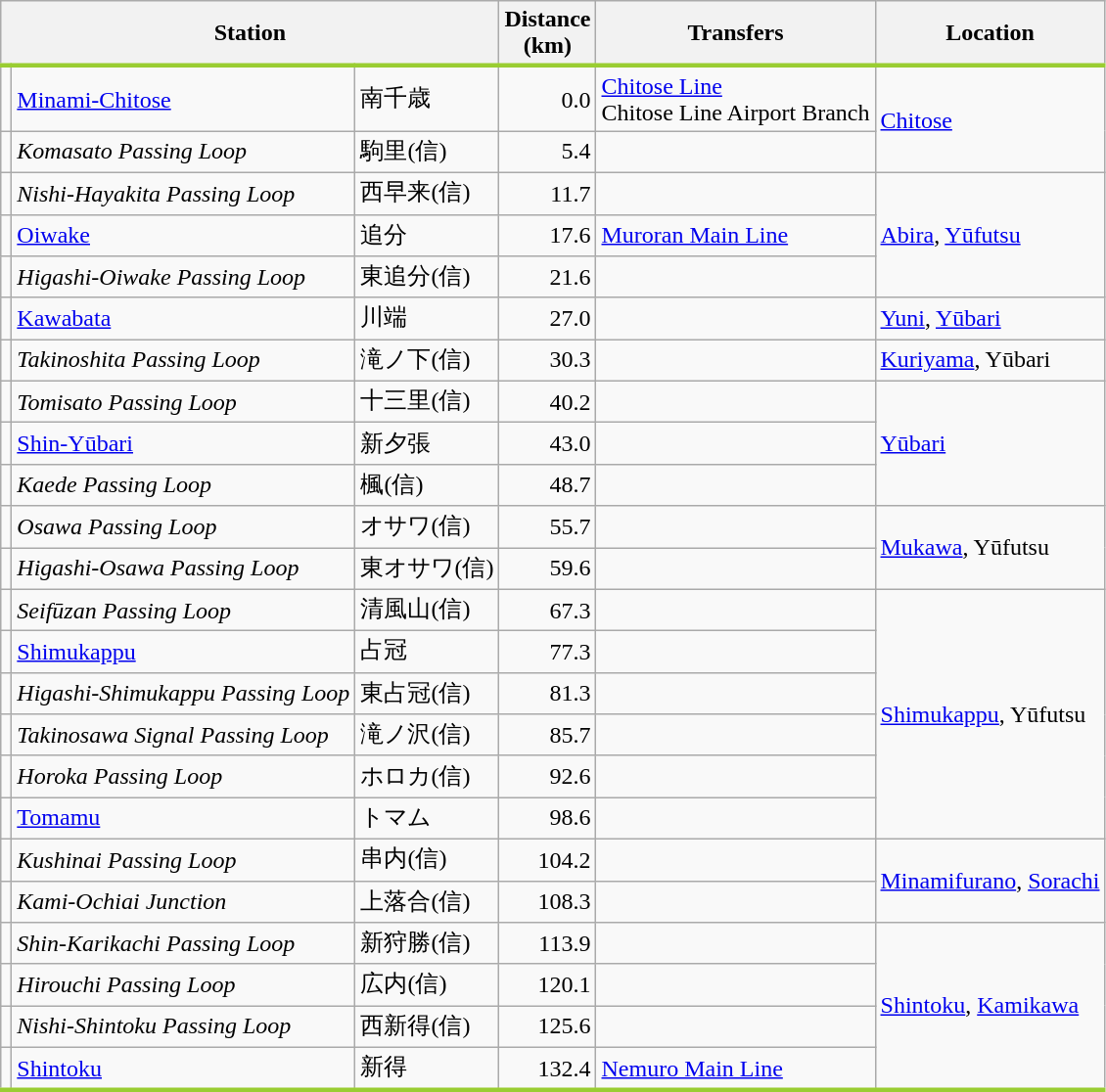<table class="wikitable">
<tr>
<th colspan="3">Station</th>
<th>Distance<br>(km)</th>
<th>Transfers</th>
<th>Location</th>
</tr>
<tr style="border-top:yellowgreen solid 3px;">
<td></td>
<td><a href='#'>Minami-Chitose</a></td>
<td>南千歳</td>
<td style="text-align: right; ">0.0</td>
<td> <a href='#'>Chitose Line</a><br> Chitose Line Airport Branch</td>
<td rowspan="2"><a href='#'>Chitose</a></td>
</tr>
<tr>
<td></td>
<td><em>Komasato Passing Loop</em></td>
<td>駒里(信)</td>
<td style="text-align: right; ">5.4</td>
<td></td>
</tr>
<tr>
<td></td>
<td><em>Nishi-Hayakita Passing Loop</em></td>
<td>西早来(信)</td>
<td style="text-align: right; ">11.7</td>
<td></td>
<td rowspan="3"><a href='#'>Abira</a>, <a href='#'>Yūfutsu</a></td>
</tr>
<tr>
<td></td>
<td><a href='#'>Oiwake</a></td>
<td>追分</td>
<td style="text-align: right; ">17.6</td>
<td> <a href='#'>Muroran Main Line</a></td>
</tr>
<tr>
<td></td>
<td><em>Higashi-Oiwake Passing Loop</em></td>
<td>東追分(信)</td>
<td style="text-align: right; ">21.6</td>
<td></td>
</tr>
<tr>
<td></td>
<td><a href='#'>Kawabata</a></td>
<td>川端</td>
<td style="text-align: right; ">27.0</td>
<td></td>
<td><a href='#'>Yuni</a>, <a href='#'>Yūbari</a></td>
</tr>
<tr>
<td></td>
<td><em>Takinoshita Passing Loop</em></td>
<td>滝ノ下(信)</td>
<td style="text-align: right; ">30.3</td>
<td></td>
<td><a href='#'>Kuriyama</a>, Yūbari</td>
</tr>
<tr>
<td></td>
<td><em>Tomisato Passing Loop</em></td>
<td>十三里(信)</td>
<td style="text-align: right; ">40.2</td>
<td></td>
<td rowspan="3"><a href='#'>Yūbari</a></td>
</tr>
<tr>
<td></td>
<td><a href='#'>Shin-Yūbari</a></td>
<td>新夕張</td>
<td style="text-align: right; ">43.0</td>
<td></td>
</tr>
<tr>
<td></td>
<td><em>Kaede Passing Loop</em></td>
<td>楓(信)</td>
<td style="text-align: right; ">48.7</td>
<td></td>
</tr>
<tr>
<td></td>
<td><em>Osawa Passing Loop</em></td>
<td>オサワ(信)</td>
<td style="text-align: right; ">55.7</td>
<td></td>
<td rowspan="2"><a href='#'>Mukawa</a>, Yūfutsu</td>
</tr>
<tr>
<td></td>
<td><em>Higashi-Osawa Passing Loop</em></td>
<td>東オサワ(信)</td>
<td style="text-align: right; ">59.6</td>
<td></td>
</tr>
<tr>
<td></td>
<td><em>Seifūzan Passing Loop</em></td>
<td>清風山(信)</td>
<td style="text-align: right; ">67.3</td>
<td></td>
<td rowspan="6"><a href='#'>Shimukappu</a>, Yūfutsu</td>
</tr>
<tr>
<td></td>
<td><a href='#'>Shimukappu</a></td>
<td>占冠</td>
<td style="text-align: right; ">77.3</td>
<td></td>
</tr>
<tr>
<td></td>
<td><em>Higashi-Shimukappu Passing Loop</em></td>
<td>東占冠(信)</td>
<td style="text-align: right; ">81.3</td>
<td></td>
</tr>
<tr>
<td></td>
<td><em>Takinosawa Signal Passing Loop</em></td>
<td>滝ノ沢(信)</td>
<td style="text-align: right; ">85.7</td>
<td></td>
</tr>
<tr>
<td></td>
<td><em>Horoka Passing Loop</em></td>
<td>ホロカ(信)</td>
<td style="text-align: right; ">92.6</td>
<td></td>
</tr>
<tr>
<td></td>
<td><a href='#'>Tomamu</a></td>
<td>トマム</td>
<td style="text-align: right; ">98.6</td>
<td></td>
</tr>
<tr>
<td></td>
<td><em>Kushinai Passing Loop</em></td>
<td>串内(信)</td>
<td style="text-align: right; ">104.2</td>
<td></td>
<td rowspan="2"><a href='#'>Minamifurano</a>, <a href='#'>Sorachi</a></td>
</tr>
<tr>
<td></td>
<td><em>Kami-Ochiai Junction</em></td>
<td>上落合(信)</td>
<td style="text-align: right; ">108.3</td>
<td></td>
</tr>
<tr>
<td></td>
<td><em>Shin-Karikachi Passing Loop</em></td>
<td>新狩勝(信)</td>
<td style="text-align: right; ">113.9</td>
<td></td>
<td rowspan="4"><a href='#'>Shintoku</a>, <a href='#'>Kamikawa</a></td>
</tr>
<tr>
<td></td>
<td><em>Hirouchi Passing Loop</em></td>
<td>広内(信)</td>
<td style="text-align: right; ">120.1</td>
<td></td>
</tr>
<tr>
<td></td>
<td><em>Nishi-Shintoku Passing Loop</em></td>
<td>西新得(信)</td>
<td style="text-align: right; ">125.6</td>
<td></td>
</tr>
<tr style="border-bottom:yellowgreen solid 3px;">
<td></td>
<td><a href='#'>Shintoku</a></td>
<td>新得</td>
<td style="text-align: right; ">132.4</td>
<td> <a href='#'>Nemuro Main Line</a></td>
</tr>
</table>
